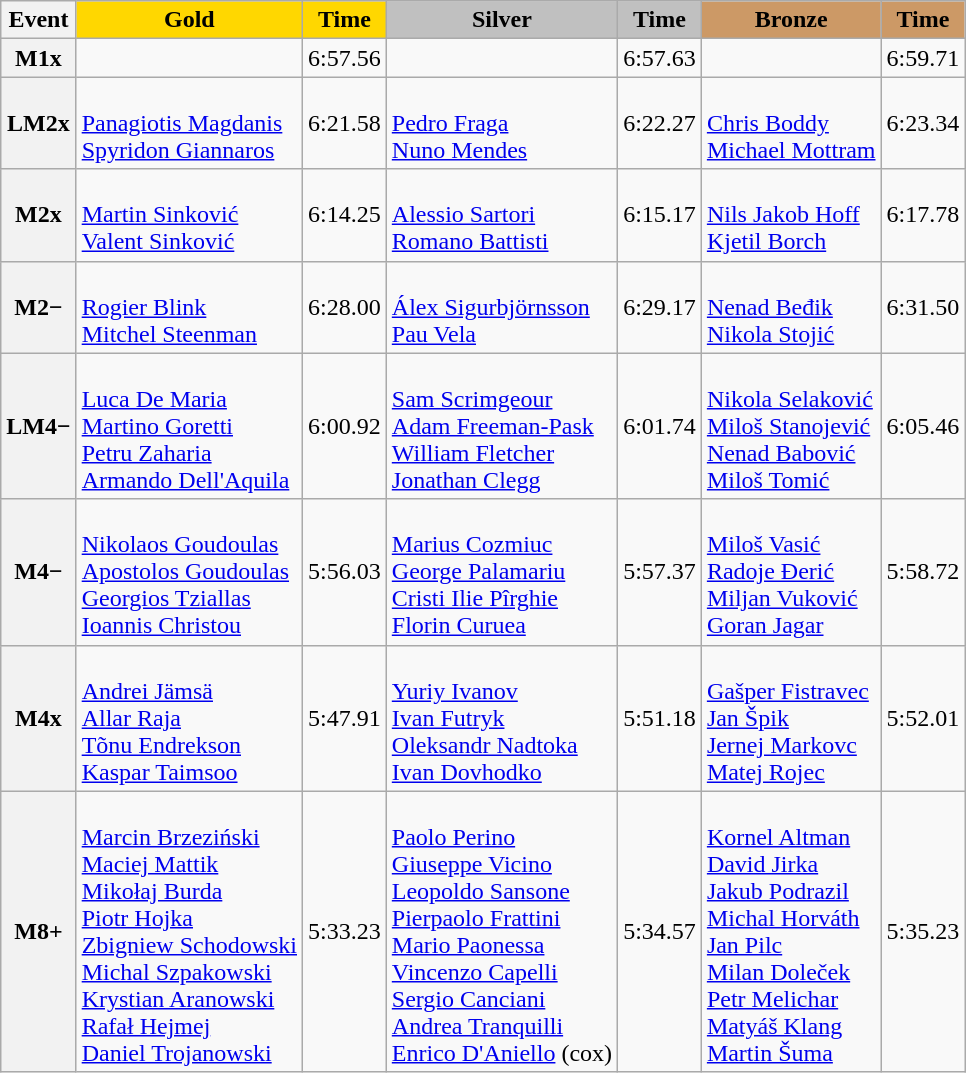<table class="wikitable">
<tr>
<th scope="col">Event</th>
<th scope="col" style="background:gold;">Gold</th>
<th scope="col" style="background:gold;">Time</th>
<th scope="col" style="background:silver;">Silver</th>
<th scope="col" style="background:silver;">Time</th>
<th scope="col" style="background:#c96;">Bronze</th>
<th scope="col" style="background:#c96;">Time</th>
</tr>
<tr>
<th scope="row">M1x</th>
<td></td>
<td>6:57.56</td>
<td></td>
<td>6:57.63</td>
<td></td>
<td>6:59.71</td>
</tr>
<tr>
<th scope="row">LM2x</th>
<td><br><a href='#'>Panagiotis Magdanis</a><br><a href='#'>Spyridon Giannaros</a></td>
<td>6:21.58</td>
<td><br><a href='#'>Pedro Fraga</a><br><a href='#'>Nuno Mendes</a></td>
<td>6:22.27</td>
<td><br><a href='#'>Chris Boddy</a><br><a href='#'>Michael Mottram</a></td>
<td>6:23.34</td>
</tr>
<tr>
<th scope="row">M2x</th>
<td><br><a href='#'>Martin Sinković</a><br><a href='#'>Valent Sinković</a></td>
<td>6:14.25</td>
<td><br><a href='#'>Alessio Sartori</a><br><a href='#'>Romano Battisti</a></td>
<td>6:15.17</td>
<td><br><a href='#'>Nils Jakob Hoff</a><br><a href='#'>Kjetil Borch</a></td>
<td>6:17.78</td>
</tr>
<tr>
<th scope="row">M2−</th>
<td><br><a href='#'>Rogier Blink</a><br><a href='#'>Mitchel Steenman</a></td>
<td>6:28.00</td>
<td><br><a href='#'>Álex Sigurbjörnsson</a><br><a href='#'>Pau Vela</a></td>
<td>6:29.17</td>
<td><br><a href='#'>Nenad Beđik</a><br><a href='#'>Nikola Stojić</a></td>
<td>6:31.50</td>
</tr>
<tr>
<th scope="row">LM4−</th>
<td><br><a href='#'>Luca De Maria</a><br><a href='#'>Martino Goretti</a><br><a href='#'>Petru Zaharia</a><br><a href='#'>Armando Dell'Aquila</a></td>
<td>6:00.92</td>
<td><br><a href='#'>Sam Scrimgeour</a><br><a href='#'>Adam Freeman-Pask</a><br><a href='#'>William Fletcher</a><br><a href='#'>Jonathan Clegg</a></td>
<td>6:01.74</td>
<td><br><a href='#'>Nikola Selaković</a><br><a href='#'>Miloš Stanojević</a><br><a href='#'>Nenad Babović</a><br><a href='#'>Miloš Tomić</a></td>
<td>6:05.46</td>
</tr>
<tr>
<th scope="row">M4−</th>
<td><br><a href='#'>Nikolaos Goudoulas</a><br><a href='#'>Apostolos Goudoulas</a><br><a href='#'>Georgios Tziallas</a><br><a href='#'>Ioannis Christou</a></td>
<td>5:56.03</td>
<td><br><a href='#'>Marius Cozmiuc</a><br><a href='#'>George Palamariu</a><br><a href='#'>Cristi Ilie Pîrghie</a><br><a href='#'>Florin Curuea</a></td>
<td>5:57.37</td>
<td><br><a href='#'>Miloš Vasić</a><br><a href='#'>Radoje Đerić</a><br><a href='#'>Miljan Vuković</a><br><a href='#'>Goran Jagar</a></td>
<td>5:58.72</td>
</tr>
<tr>
<th scope="row">M4x</th>
<td><br><a href='#'>Andrei Jämsä</a><br><a href='#'>Allar Raja</a><br><a href='#'>Tõnu Endrekson</a><br><a href='#'>Kaspar Taimsoo</a></td>
<td>5:47.91</td>
<td><br><a href='#'>Yuriy Ivanov</a><br><a href='#'>Ivan Futryk</a><br><a href='#'>Oleksandr Nadtoka</a><br><a href='#'>Ivan Dovhodko</a></td>
<td>5:51.18</td>
<td><br><a href='#'>Gašper Fistravec</a><br><a href='#'>Jan Špik</a><br><a href='#'>Jernej Markovc</a><br><a href='#'>Matej Rojec</a></td>
<td>5:52.01</td>
</tr>
<tr>
<th scope="row">M8+</th>
<td><br><a href='#'>Marcin Brzeziński</a><br><a href='#'>Maciej Mattik</a><br><a href='#'>Mikołaj Burda</a><br><a href='#'>Piotr Hojka</a><br><a href='#'>Zbigniew Schodowski</a><br><a href='#'>Michal Szpakowski</a><br><a href='#'>Krystian Aranowski</a><br><a href='#'>Rafał Hejmej</a><br><a href='#'>Daniel Trojanowski</a></td>
<td>5:33.23</td>
<td><br><a href='#'>Paolo Perino</a><br><a href='#'>Giuseppe Vicino</a><br><a href='#'>Leopoldo Sansone</a><br><a href='#'>Pierpaolo Frattini</a><br><a href='#'>Mario Paonessa</a><br><a href='#'>Vincenzo Capelli</a><br><a href='#'>Sergio Canciani</a><br><a href='#'>Andrea Tranquilli</a><br><a href='#'>Enrico D'Aniello</a> (cox)</td>
<td>5:34.57</td>
<td><br><a href='#'>Kornel Altman</a><br><a href='#'>David Jirka</a><br><a href='#'>Jakub Podrazil</a><br><a href='#'>Michal Horváth</a><br><a href='#'>Jan Pilc</a><br><a href='#'>Milan Doleček</a><br><a href='#'>Petr Melichar</a><br><a href='#'>Matyáš Klang</a><br><a href='#'>Martin Šuma</a></td>
<td>5:35.23</td>
</tr>
</table>
